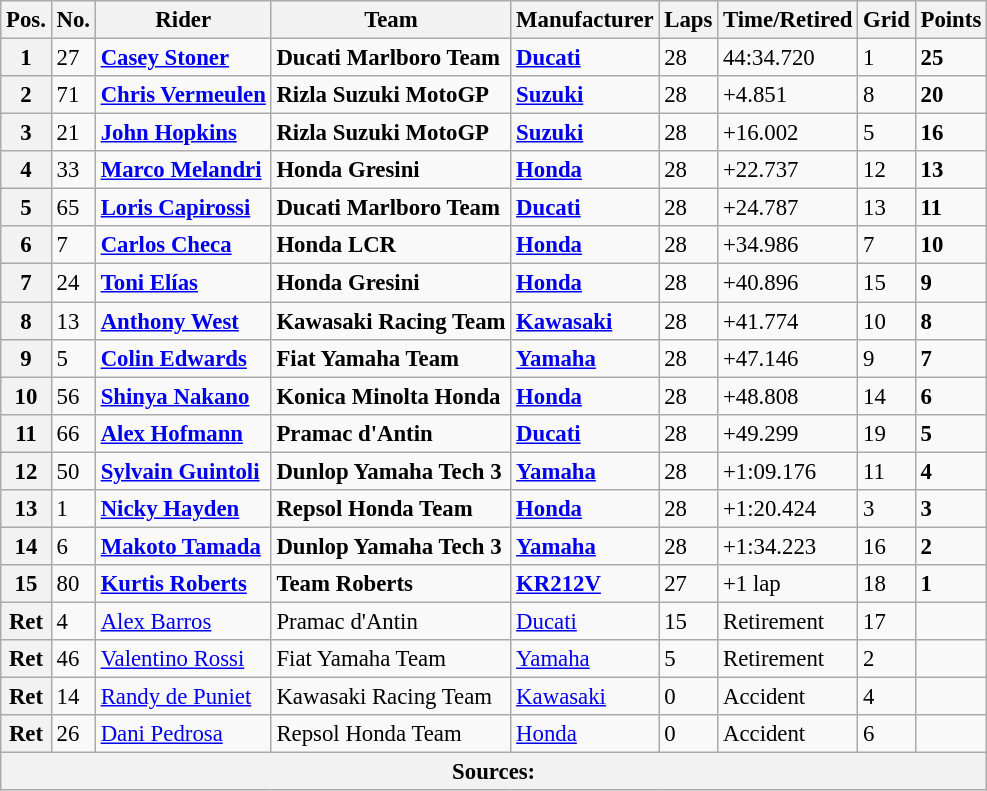<table class="wikitable" style="font-size: 95%;">
<tr>
<th>Pos.</th>
<th>No.</th>
<th>Rider</th>
<th>Team</th>
<th>Manufacturer</th>
<th>Laps</th>
<th>Time/Retired</th>
<th>Grid</th>
<th>Points</th>
</tr>
<tr>
<th>1</th>
<td>27</td>
<td> <strong><a href='#'>Casey Stoner</a></strong></td>
<td><strong>Ducati Marlboro Team</strong></td>
<td><strong><a href='#'>Ducati</a></strong></td>
<td>28</td>
<td>44:34.720</td>
<td>1</td>
<td><strong>25</strong></td>
</tr>
<tr>
<th>2</th>
<td>71</td>
<td> <strong><a href='#'>Chris Vermeulen</a></strong></td>
<td><strong>Rizla Suzuki MotoGP</strong></td>
<td><strong><a href='#'>Suzuki</a></strong></td>
<td>28</td>
<td>+4.851</td>
<td>8</td>
<td><strong>20</strong></td>
</tr>
<tr>
<th>3</th>
<td>21</td>
<td> <strong><a href='#'>John Hopkins</a></strong></td>
<td><strong>Rizla Suzuki MotoGP</strong></td>
<td><strong><a href='#'>Suzuki</a></strong></td>
<td>28</td>
<td>+16.002</td>
<td>5</td>
<td><strong>16</strong></td>
</tr>
<tr>
<th>4</th>
<td>33</td>
<td> <strong><a href='#'>Marco Melandri</a></strong></td>
<td><strong>Honda Gresini</strong></td>
<td><strong><a href='#'>Honda</a></strong></td>
<td>28</td>
<td>+22.737</td>
<td>12</td>
<td><strong>13</strong></td>
</tr>
<tr>
<th>5</th>
<td>65</td>
<td> <strong><a href='#'>Loris Capirossi</a></strong></td>
<td><strong>Ducati Marlboro Team</strong></td>
<td><strong><a href='#'>Ducati</a></strong></td>
<td>28</td>
<td>+24.787</td>
<td>13</td>
<td><strong>11</strong></td>
</tr>
<tr>
<th>6</th>
<td>7</td>
<td> <strong><a href='#'>Carlos Checa</a></strong></td>
<td><strong>Honda LCR</strong></td>
<td><strong><a href='#'>Honda</a></strong></td>
<td>28</td>
<td>+34.986</td>
<td>7</td>
<td><strong>10</strong></td>
</tr>
<tr>
<th>7</th>
<td>24</td>
<td> <strong><a href='#'>Toni Elías</a></strong></td>
<td><strong>Honda Gresini</strong></td>
<td><strong><a href='#'>Honda</a></strong></td>
<td>28</td>
<td>+40.896</td>
<td>15</td>
<td><strong>9</strong></td>
</tr>
<tr>
<th>8</th>
<td>13</td>
<td> <strong><a href='#'>Anthony West</a></strong></td>
<td><strong>Kawasaki Racing Team</strong></td>
<td><strong><a href='#'>Kawasaki</a></strong></td>
<td>28</td>
<td>+41.774</td>
<td>10</td>
<td><strong>8</strong></td>
</tr>
<tr>
<th>9</th>
<td>5</td>
<td> <strong><a href='#'>Colin Edwards</a></strong></td>
<td><strong>Fiat Yamaha Team</strong></td>
<td><strong><a href='#'>Yamaha</a></strong></td>
<td>28</td>
<td>+47.146</td>
<td>9</td>
<td><strong>7</strong></td>
</tr>
<tr>
<th>10</th>
<td>56</td>
<td> <strong><a href='#'>Shinya Nakano</a></strong></td>
<td><strong>Konica Minolta Honda</strong></td>
<td><strong><a href='#'>Honda</a></strong></td>
<td>28</td>
<td>+48.808</td>
<td>14</td>
<td><strong>6</strong></td>
</tr>
<tr>
<th>11</th>
<td>66</td>
<td> <strong><a href='#'>Alex Hofmann</a></strong></td>
<td><strong>Pramac d'Antin</strong></td>
<td><strong><a href='#'>Ducati</a></strong></td>
<td>28</td>
<td>+49.299</td>
<td>19</td>
<td><strong>5</strong></td>
</tr>
<tr>
<th>12</th>
<td>50</td>
<td> <strong><a href='#'>Sylvain Guintoli</a></strong></td>
<td><strong>Dunlop Yamaha Tech 3</strong></td>
<td><strong><a href='#'>Yamaha</a></strong></td>
<td>28</td>
<td>+1:09.176</td>
<td>11</td>
<td><strong>4</strong></td>
</tr>
<tr>
<th>13</th>
<td>1</td>
<td> <strong><a href='#'>Nicky Hayden</a></strong></td>
<td><strong>Repsol Honda Team</strong></td>
<td><strong><a href='#'>Honda</a></strong></td>
<td>28</td>
<td>+1:20.424</td>
<td>3</td>
<td><strong>3</strong></td>
</tr>
<tr>
<th>14</th>
<td>6</td>
<td> <strong><a href='#'>Makoto Tamada</a></strong></td>
<td><strong>Dunlop Yamaha Tech 3</strong></td>
<td><strong><a href='#'>Yamaha</a></strong></td>
<td>28</td>
<td>+1:34.223</td>
<td>16</td>
<td><strong>2</strong></td>
</tr>
<tr>
<th>15</th>
<td>80</td>
<td> <strong><a href='#'>Kurtis Roberts</a></strong></td>
<td><strong>Team Roberts</strong></td>
<td><strong><a href='#'>KR212V</a></strong></td>
<td>27</td>
<td>+1 lap</td>
<td>18</td>
<td><strong>1</strong></td>
</tr>
<tr>
<th>Ret</th>
<td>4</td>
<td> <a href='#'>Alex Barros</a></td>
<td>Pramac d'Antin</td>
<td><a href='#'>Ducati</a></td>
<td>15</td>
<td>Retirement</td>
<td>17</td>
<td></td>
</tr>
<tr>
<th>Ret</th>
<td>46</td>
<td> <a href='#'>Valentino Rossi</a></td>
<td>Fiat Yamaha Team</td>
<td><a href='#'>Yamaha</a></td>
<td>5</td>
<td>Retirement</td>
<td>2</td>
<td></td>
</tr>
<tr>
<th>Ret</th>
<td>14</td>
<td> <a href='#'>Randy de Puniet</a></td>
<td>Kawasaki Racing Team</td>
<td><a href='#'>Kawasaki</a></td>
<td>0</td>
<td>Accident</td>
<td>4</td>
<td></td>
</tr>
<tr>
<th>Ret</th>
<td>26</td>
<td> <a href='#'>Dani Pedrosa</a></td>
<td>Repsol Honda Team</td>
<td><a href='#'>Honda</a></td>
<td>0</td>
<td>Accident</td>
<td>6</td>
<td></td>
</tr>
<tr>
<th colspan=9>Sources: </th>
</tr>
</table>
